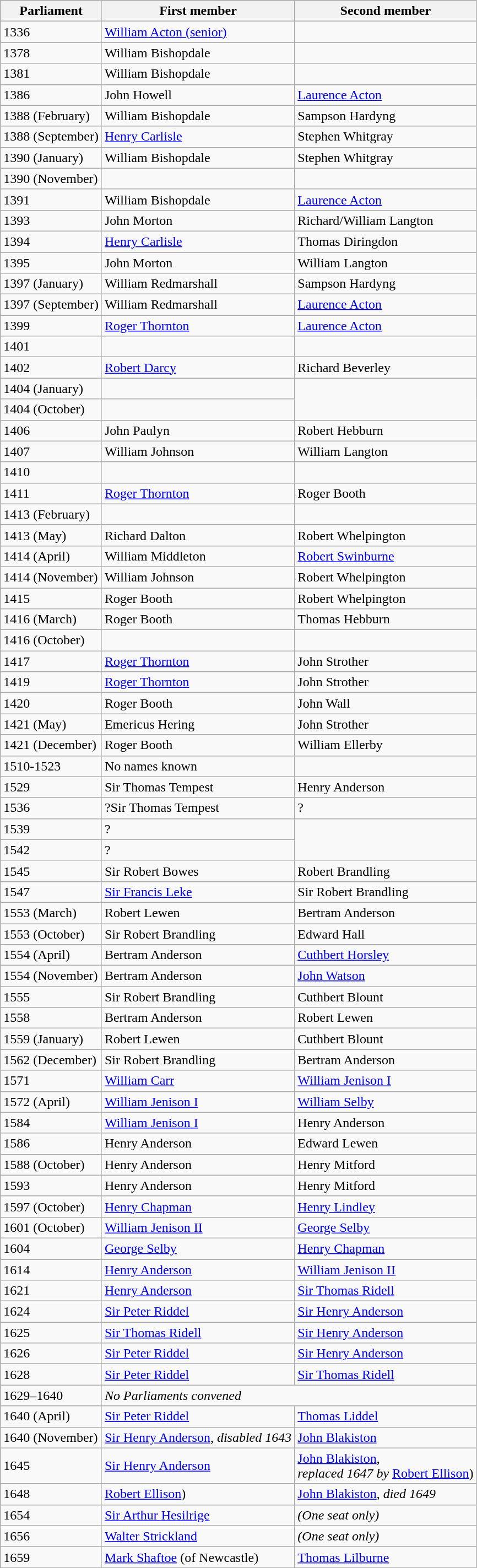<table class="wikitable">
<tr>
<th>Parliament</th>
<th>First member</th>
<th>Second member</th>
</tr>
<tr>
<td>1336</td>
<td><a href='#'>William Acton (senior)</a></td>
</tr>
<tr>
<td>1378</td>
<td>William Bishopdale</td>
<td></td>
</tr>
<tr>
<td>1381</td>
<td>William Bishopdale</td>
<td></td>
</tr>
<tr>
<td>1386</td>
<td>John Howell</td>
<td><a href='#'>Laurence Acton</a></td>
</tr>
<tr>
<td>1388 (February)</td>
<td>William Bishopdale</td>
<td>Sampson Hardyng</td>
</tr>
<tr>
<td>1388 (September)</td>
<td><a href='#'>Henry Carlisle</a></td>
<td>Stephen Whitgray</td>
</tr>
<tr>
<td>1390 (January)</td>
<td>William Bishopdale</td>
<td>Stephen Whitgray</td>
</tr>
<tr>
<td>1390 (November)</td>
<td></td>
</tr>
<tr>
<td>1391</td>
<td>William Bishopdale</td>
<td><a href='#'>Laurence Acton</a></td>
</tr>
<tr>
<td>1393</td>
<td>John Morton</td>
<td>Richard/William Langton</td>
</tr>
<tr>
<td>1394</td>
<td><a href='#'>Henry Carlisle</a></td>
<td>Thomas Diringdon</td>
</tr>
<tr>
<td>1395</td>
<td>John Morton</td>
<td>William Langton</td>
</tr>
<tr>
<td>1397 (January)</td>
<td>William Redmarshall</td>
<td>Sampson Hardyng</td>
</tr>
<tr>
<td>1397 (September)</td>
<td>William Redmarshall</td>
<td><a href='#'>Laurence Acton</a></td>
</tr>
<tr>
<td>1399</td>
<td><a href='#'>Roger Thornton</a></td>
<td><a href='#'>Laurence Acton</a></td>
</tr>
<tr>
<td>1401</td>
<td></td>
</tr>
<tr>
<td>1402</td>
<td><a href='#'>Robert Darcy</a></td>
<td>Richard Beverley</td>
</tr>
<tr>
<td>1404 (January)</td>
<td></td>
</tr>
<tr>
<td>1404 (October)</td>
<td></td>
</tr>
<tr>
<td>1406</td>
<td>John Paulyn</td>
<td>Robert Hebburn</td>
</tr>
<tr>
<td>1407</td>
<td>William Johnson</td>
<td>William Langton</td>
</tr>
<tr>
<td>1410</td>
<td></td>
</tr>
<tr>
<td>1411</td>
<td><a href='#'>Roger Thornton</a></td>
<td>Roger Booth</td>
</tr>
<tr>
<td>1413 (February)</td>
<td></td>
</tr>
<tr>
<td>1413 (May)</td>
<td>Richard Dalton</td>
<td>Robert Whelpington</td>
</tr>
<tr>
<td>1414 (April)</td>
<td>William Middleton</td>
<td><a href='#'>Robert Swinburne</a></td>
</tr>
<tr>
<td>1414 (November)</td>
<td>William Johnson</td>
<td>Robert Whelpington</td>
</tr>
<tr>
<td>1415</td>
<td>Roger Booth</td>
<td>Robert Whelpington</td>
</tr>
<tr>
<td>1416 (March)</td>
<td>Roger Booth</td>
<td>Thomas Hebburn</td>
</tr>
<tr>
<td>1416 (October)</td>
<td></td>
</tr>
<tr>
<td>1417</td>
<td><a href='#'>Roger Thornton</a></td>
<td>John Strother</td>
</tr>
<tr>
<td>1419</td>
<td><a href='#'>Roger Thornton</a></td>
<td>John Strother</td>
</tr>
<tr>
<td>1420</td>
<td>Roger Booth</td>
<td>John Wall</td>
</tr>
<tr>
<td>1421 (May)</td>
<td>Emericus Hering</td>
<td>John Strother</td>
</tr>
<tr>
<td>1421 (December)</td>
<td>Roger Booth</td>
<td>William Ellerby</td>
</tr>
<tr>
<td>1510-1523</td>
<td>No names known</td>
</tr>
<tr>
<td>1529</td>
<td>Sir Thomas Tempest</td>
<td>Henry Anderson</td>
</tr>
<tr>
<td>1536</td>
<td>?Sir Thomas Tempest</td>
<td>?</td>
</tr>
<tr>
<td>1539</td>
<td>?</td>
</tr>
<tr>
<td>1542</td>
<td>?</td>
</tr>
<tr>
<td>1545</td>
<td>Sir Robert Bowes</td>
<td>Robert Brandling</td>
</tr>
<tr>
<td>1547</td>
<td><a href='#'>Sir Francis Leke</a></td>
<td>Sir Robert Brandling</td>
</tr>
<tr>
<td>1553 (March)</td>
<td>Robert Lewen</td>
<td>Bertram Anderson</td>
</tr>
<tr>
<td>1553 (October)</td>
<td>Sir Robert Brandling</td>
<td>Edward Hall</td>
</tr>
<tr>
<td>1554 (April)</td>
<td>Bertram Anderson</td>
<td><a href='#'>Cuthbert Horsley</a></td>
</tr>
<tr>
<td>1554 (November)</td>
<td>Bertram Anderson</td>
<td><a href='#'>John Watson</a></td>
</tr>
<tr>
<td>1555</td>
<td>Sir Robert Brandling</td>
<td>Cuthbert Blount</td>
</tr>
<tr>
<td>1558</td>
<td>Bertram Anderson</td>
<td>Robert Lewen</td>
</tr>
<tr>
<td>1559 (January)</td>
<td>Robert Lewen</td>
<td>Cuthbert Blount</td>
</tr>
<tr>
<td>1562 (December)</td>
<td>Sir Robert Brandling</td>
<td>Bertram Anderson</td>
</tr>
<tr>
<td>1571</td>
<td><a href='#'>William Carr</a></td>
<td><a href='#'>William Jenison I</a></td>
</tr>
<tr>
<td>1572 (April)</td>
<td><a href='#'>William Jenison I</a></td>
<td><a href='#'>William Selby</a></td>
</tr>
<tr>
<td>1584</td>
<td><a href='#'>William Jenison I</a></td>
<td>Henry Anderson</td>
</tr>
<tr>
<td>1586</td>
<td>Henry Anderson</td>
<td>Edward Lewen</td>
</tr>
<tr>
<td>1588 (October)</td>
<td>Henry Anderson</td>
<td>Henry Mitford</td>
</tr>
<tr>
<td>1593</td>
<td>Henry Anderson</td>
<td>Henry Mitford</td>
</tr>
<tr>
<td>1597 (October)</td>
<td><a href='#'>Henry Chapman</a></td>
<td><a href='#'>Henry Lindley</a></td>
</tr>
<tr>
<td>1601 (October)</td>
<td><a href='#'>William Jenison II</a></td>
<td><a href='#'>George Selby</a></td>
</tr>
<tr>
<td>1604</td>
<td><a href='#'>George Selby</a></td>
<td><a href='#'>Henry Chapman</a></td>
</tr>
<tr>
<td>1614</td>
<td><a href='#'>Henry Anderson</a></td>
<td><a href='#'>William Jenison II</a></td>
</tr>
<tr>
<td>1621</td>
<td><a href='#'>Henry Anderson</a></td>
<td><a href='#'>Sir Thomas Ridell</a></td>
</tr>
<tr>
<td>1624</td>
<td><a href='#'>Sir Peter Riddel</a></td>
<td><a href='#'>Sir Henry Anderson</a></td>
</tr>
<tr>
<td>1625</td>
<td><a href='#'>Sir Thomas Ridell</a></td>
<td><a href='#'>Sir Henry Anderson</a></td>
</tr>
<tr>
<td>1626</td>
<td><a href='#'>Sir Peter Riddel</a></td>
<td><a href='#'>Sir Henry Anderson</a></td>
</tr>
<tr>
<td>1628</td>
<td><a href='#'>Sir Peter Riddel</a></td>
<td><a href='#'>Sir Thomas Ridell</a></td>
</tr>
<tr>
<td>1629–1640</td>
<td colspan = "2"><em>No Parliaments convened</em></td>
</tr>
<tr>
<td>1640 (April)</td>
<td><a href='#'>Sir Peter Riddel</a></td>
<td><a href='#'>Thomas Liddel</a></td>
</tr>
<tr>
<td>1640 (November)</td>
<td><a href='#'>Sir Henry Anderson</a>, <em>disabled 1643</em></td>
<td><a href='#'>John Blakiston</a></td>
</tr>
<tr>
<td>1645</td>
<td><a href='#'>Sir Henry Anderson</a></td>
<td><a href='#'>John Blakiston</a>, <em> <br> replaced 1647 by </em><a href='#'>Robert Ellison</a>)</td>
</tr>
<tr>
<td>1648</td>
<td><a href='#'>Robert Ellison</a>)</td>
<td><a href='#'>John Blakiston</a>,<em> died 1649</em></td>
</tr>
<tr>
<td>1654</td>
<td><a href='#'>Sir Arthur Hesilrige</a></td>
<td><em>(One seat only)</em></td>
</tr>
<tr>
<td>1656</td>
<td><a href='#'>Walter Strickland</a></td>
<td><em>(One seat only)</em></td>
</tr>
<tr>
<td>1659</td>
<td><a href='#'>Mark Shaftoe</a> (of Newcastle)</td>
<td><a href='#'>Thomas Lilburne</a></td>
</tr>
</table>
